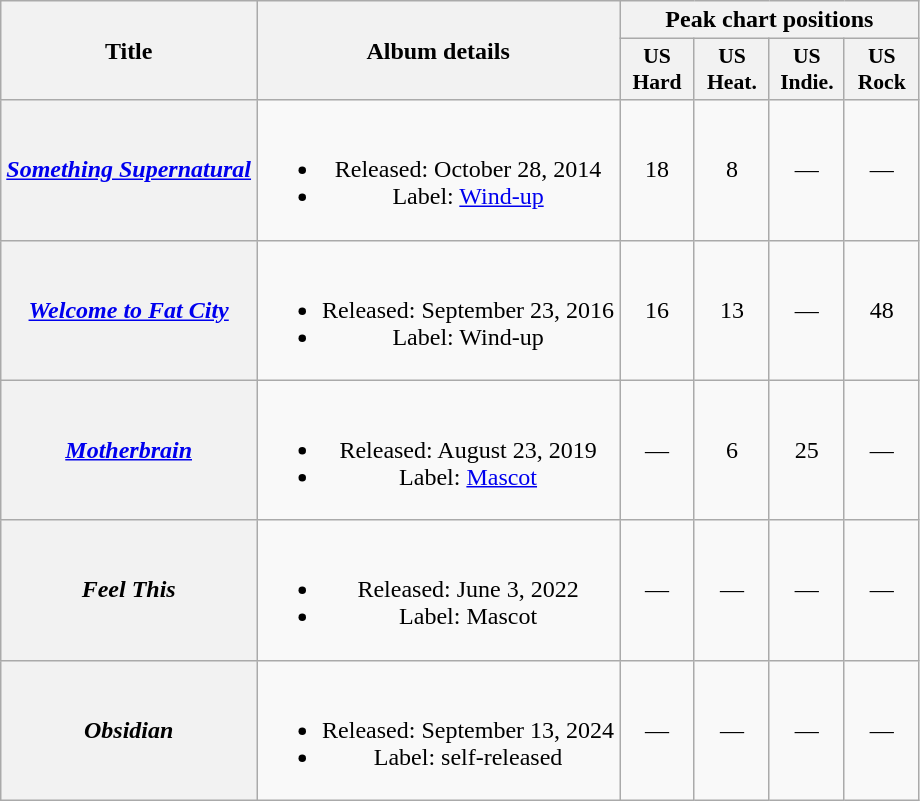<table class="wikitable plainrowheaders" style="text-align:center;">
<tr>
<th scope="col" rowspan="2">Title</th>
<th scope="col" rowspan="2">Album details</th>
<th scope="col" colspan="4">Peak chart positions</th>
</tr>
<tr>
<th scope="col" style="width:3em;font-size:90%;">US<br>Hard<br></th>
<th scope="col" style="width:3em;font-size:90%;">US<br>Heat.<br></th>
<th scope="col" style="width:3em;font-size:90%;">US<br>Indie.<br></th>
<th scope="col" style="width:3em;font-size:90%;">US<br>Rock<br></th>
</tr>
<tr>
<th scope="row"><em><a href='#'>Something Supernatural</a></em></th>
<td><br><ul><li>Released: October 28, 2014</li><li>Label: <a href='#'>Wind-up</a></li></ul></td>
<td>18</td>
<td>8</td>
<td>—</td>
<td>—</td>
</tr>
<tr>
<th scope="row"><em><a href='#'>Welcome to Fat City</a></em></th>
<td><br><ul><li>Released: September 23, 2016</li><li>Label: Wind-up</li></ul></td>
<td>16</td>
<td>13</td>
<td>—</td>
<td>48</td>
</tr>
<tr>
<th scope="row"><em><a href='#'>Motherbrain</a></em></th>
<td><br><ul><li>Released: August 23, 2019</li><li>Label: <a href='#'>Mascot</a></li></ul></td>
<td>—</td>
<td>6</td>
<td>25</td>
<td>—</td>
</tr>
<tr>
<th scope="row"><em>Feel This</em></th>
<td><br><ul><li>Released: June 3, 2022</li><li>Label: Mascot</li></ul></td>
<td>—</td>
<td>—</td>
<td>—</td>
<td>—</td>
</tr>
<tr>
<th scope="row"><em>Obsidian</em></th>
<td><br><ul><li>Released: September 13, 2024</li><li>Label: self-released</li></ul></td>
<td>—</td>
<td>—</td>
<td>—</td>
<td>—</td>
</tr>
</table>
